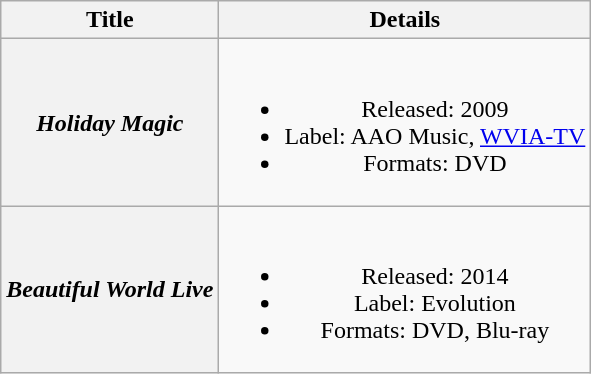<table class="wikitable plainrowheaders" style="text-align:center;">
<tr>
<th scope="col">Title</th>
<th scope="col">Details</th>
</tr>
<tr>
<th scope="row"><em>Holiday Magic</em></th>
<td><br><ul><li>Released: 2009</li><li>Label: AAO Music, <a href='#'>WVIA-TV</a></li><li>Formats: DVD</li></ul></td>
</tr>
<tr>
<th scope="row"><em>Beautiful World Live</em></th>
<td><br><ul><li>Released: 2014</li><li>Label: Evolution</li><li>Formats: DVD, Blu-ray</li></ul></td>
</tr>
</table>
